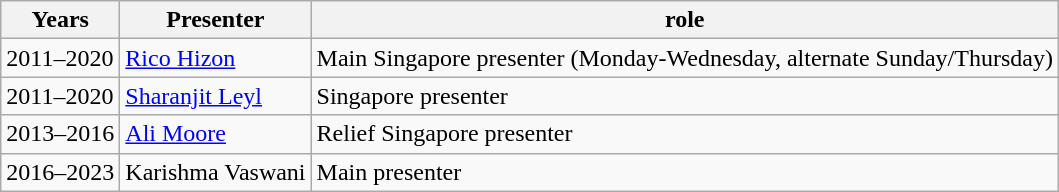<table class="wikitable">
<tr style="text-align:center;">
<th>Years</th>
<th>Presenter</th>
<th>role</th>
</tr>
<tr>
<td>2011–2020</td>
<td><a href='#'>Rico Hizon</a></td>
<td>Main Singapore presenter (Monday-Wednesday, alternate Sunday/Thursday)</td>
</tr>
<tr>
<td>2011–2020</td>
<td><a href='#'>Sharanjit Leyl</a></td>
<td>Singapore presenter</td>
</tr>
<tr>
<td>2013–2016</td>
<td><a href='#'>Ali Moore</a></td>
<td>Relief Singapore presenter</td>
</tr>
<tr>
<td>2016–2023</td>
<td>Karishma Vaswani</td>
<td>Main presenter</td>
</tr>
</table>
